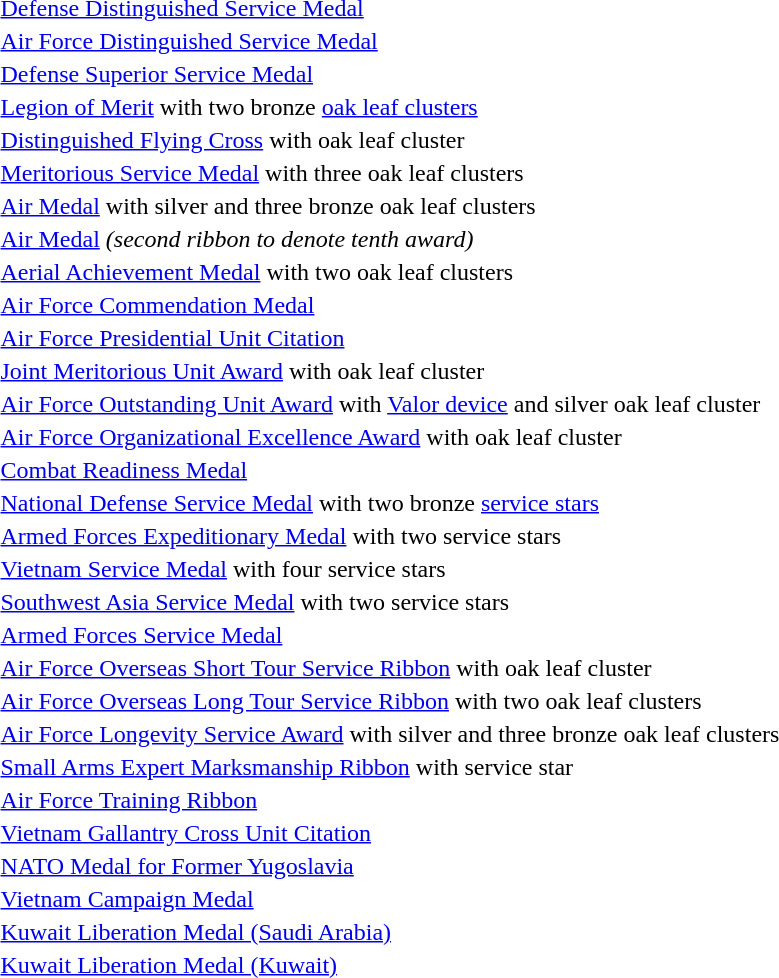<table>
<tr>
<td></td>
<td><a href='#'>Defense Distinguished Service Medal</a></td>
</tr>
<tr>
<td></td>
<td><a href='#'>Air Force Distinguished Service Medal</a></td>
</tr>
<tr>
<td></td>
<td><a href='#'>Defense Superior Service Medal</a></td>
</tr>
<tr>
<td><span></span><span></span></td>
<td><a href='#'>Legion of Merit</a> with two bronze <a href='#'>oak leaf clusters</a></td>
</tr>
<tr>
<td></td>
<td><a href='#'>Distinguished Flying Cross</a> with oak leaf cluster</td>
</tr>
<tr>
<td><span></span><span></span><span></span></td>
<td><a href='#'>Meritorious Service Medal</a> with three oak leaf clusters</td>
</tr>
<tr>
<td><span></span><span></span><span></span><span></span></td>
<td><a href='#'>Air Medal</a> with silver and three bronze oak leaf clusters</td>
</tr>
<tr>
<td></td>
<td><a href='#'>Air Medal</a> <em>(second ribbon to denote tenth award)</em></td>
</tr>
<tr>
<td><span></span><span></span></td>
<td><a href='#'>Aerial Achievement Medal</a> with two oak leaf clusters</td>
</tr>
<tr>
<td></td>
<td><a href='#'>Air Force Commendation Medal</a></td>
</tr>
<tr>
<td></td>
<td><a href='#'>Air Force Presidential Unit Citation</a></td>
</tr>
<tr>
<td></td>
<td><a href='#'>Joint Meritorious Unit Award</a> with oak leaf cluster</td>
</tr>
<tr>
<td><span></span><span></span></td>
<td><a href='#'>Air Force Outstanding Unit Award</a> with <a href='#'>Valor device</a> and silver oak leaf cluster</td>
</tr>
<tr>
<td></td>
<td><a href='#'>Air Force Organizational Excellence Award</a> with oak leaf cluster</td>
</tr>
<tr>
<td></td>
<td><a href='#'>Combat Readiness Medal</a></td>
</tr>
<tr>
<td></td>
<td><a href='#'>National Defense Service Medal</a> with two bronze <a href='#'>service stars</a></td>
</tr>
<tr>
<td></td>
<td><a href='#'>Armed Forces Expeditionary Medal</a> with two service stars</td>
</tr>
<tr>
<td></td>
<td><a href='#'>Vietnam Service Medal</a> with four service stars</td>
</tr>
<tr>
<td></td>
<td><a href='#'>Southwest Asia Service Medal</a> with two service stars</td>
</tr>
<tr>
<td></td>
<td><a href='#'>Armed Forces Service Medal</a></td>
</tr>
<tr>
<td></td>
<td><a href='#'>Air Force Overseas Short Tour Service Ribbon</a> with oak leaf cluster</td>
</tr>
<tr>
<td></td>
<td><a href='#'>Air Force Overseas Long Tour Service Ribbon</a> with two oak leaf clusters</td>
</tr>
<tr>
<td></td>
<td><a href='#'>Air Force Longevity Service Award</a> with silver and three bronze oak leaf clusters</td>
</tr>
<tr>
<td></td>
<td><a href='#'>Small Arms Expert Marksmanship Ribbon</a> with service star</td>
</tr>
<tr>
<td></td>
<td><a href='#'>Air Force Training Ribbon</a></td>
</tr>
<tr>
<td></td>
<td><a href='#'>Vietnam Gallantry Cross Unit Citation</a></td>
</tr>
<tr>
<td></td>
<td><a href='#'>NATO Medal for Former Yugoslavia</a></td>
</tr>
<tr>
<td></td>
<td><a href='#'>Vietnam Campaign Medal</a></td>
</tr>
<tr>
<td></td>
<td><a href='#'>Kuwait Liberation Medal (Saudi Arabia)</a></td>
</tr>
<tr>
<td></td>
<td><a href='#'>Kuwait Liberation Medal (Kuwait)</a></td>
</tr>
</table>
